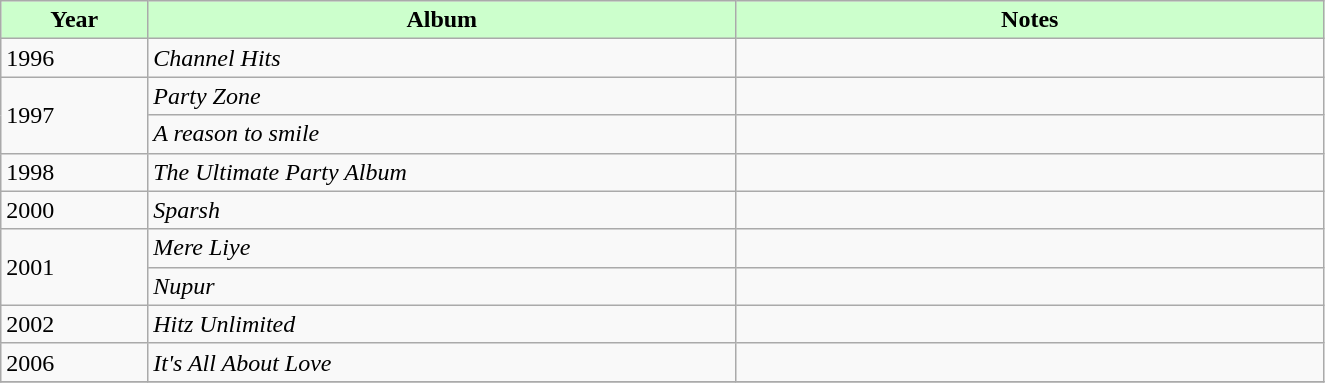<table class="wikitable">
<tr style="background:#cfc; text-align:center;">
<td ! scope="col" style="width:5%;"><strong>Year</strong></td>
<td ! scope="col" style="width:20%;"><strong>Album</strong></td>
<td ! scope="col" style="width:20%;"><strong>Notes</strong></td>
</tr>
<tr>
<td>1996</td>
<td><em>Channel Hits</em></td>
<td></td>
</tr>
<tr>
<td rowspan="2">1997</td>
<td><em>Party Zone</em></td>
<td></td>
</tr>
<tr>
<td><em>A reason to smile</em></td>
<td></td>
</tr>
<tr>
<td>1998</td>
<td><em>The Ultimate Party Album</em></td>
<td></td>
</tr>
<tr>
<td>2000</td>
<td><em>Sparsh</em></td>
<td></td>
</tr>
<tr>
<td rowspan="2">2001</td>
<td><em>Mere Liye</em></td>
<td></td>
</tr>
<tr>
<td><em>Nupur</em></td>
<td></td>
</tr>
<tr>
<td>2002</td>
<td><em>Hitz Unlimited</em></td>
<td></td>
</tr>
<tr>
<td>2006</td>
<td><em>It's All About Love</em></td>
<td></td>
</tr>
<tr>
</tr>
</table>
